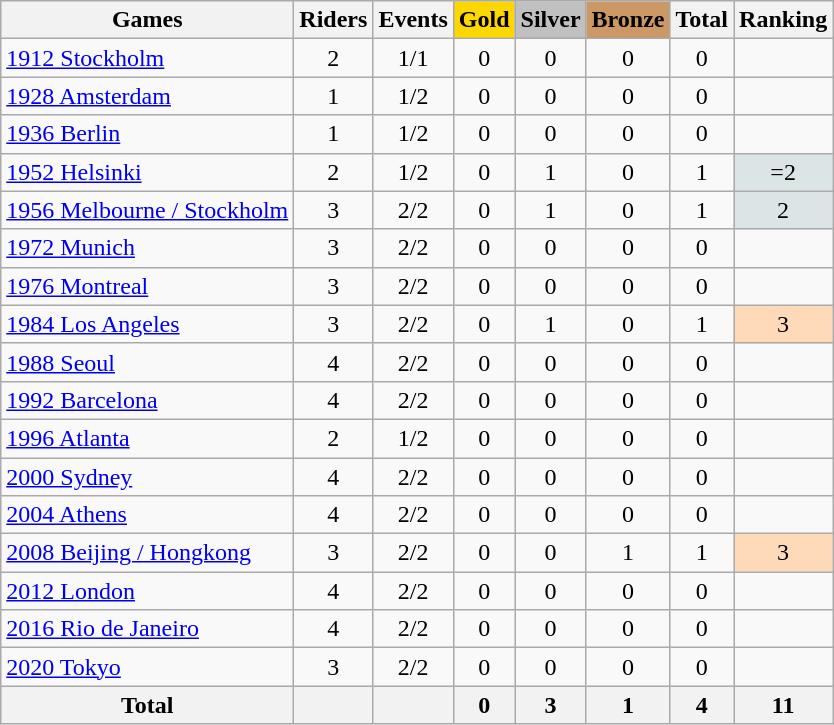<table class="wikitable sortable" style="text-align:center">
<tr>
<th>Games</th>
<th>Riders</th>
<th>Events</th>
<th style="background-color:gold;">Gold</th>
<th style="background-color:silver;">Silver</th>
<th style="background-color:#c96;">Bronze</th>
<th>Total</th>
<th>Ranking</th>
</tr>
<tr>
<td align=left><a href='#'>1912 Stockholm</a></td>
<td>2</td>
<td>1/1</td>
<td>0</td>
<td>0</td>
<td>0</td>
<td>0</td>
<td></td>
</tr>
<tr>
<td align=left><a href='#'>1928 Amsterdam</a></td>
<td>1</td>
<td>1/2</td>
<td>0</td>
<td>0</td>
<td>0</td>
<td>0</td>
<td></td>
</tr>
<tr>
<td align=left><a href='#'>1936 Berlin</a></td>
<td>1</td>
<td>1/2</td>
<td>0</td>
<td>0</td>
<td>0</td>
<td>0</td>
<td></td>
</tr>
<tr>
<td align=left><a href='#'>1952 Helsinki</a></td>
<td>2</td>
<td>1/2</td>
<td>0</td>
<td>1</td>
<td>0</td>
<td>1</td>
<td bgcolor=dce5e5>=2</td>
</tr>
<tr>
<td align=left><a href='#'>1956 Melbourne / Stockholm</a></td>
<td>3</td>
<td>2/2</td>
<td>0</td>
<td>1</td>
<td>0</td>
<td>1</td>
<td bgcolor=dce5e5>2</td>
</tr>
<tr>
<td align=left><a href='#'>1972 Munich</a></td>
<td>3</td>
<td>2/2</td>
<td>0</td>
<td>0</td>
<td>0</td>
<td>0</td>
<td></td>
</tr>
<tr>
<td align=left><a href='#'>1976 Montreal</a></td>
<td>3</td>
<td>2/2</td>
<td>0</td>
<td>0</td>
<td>0</td>
<td>0</td>
<td></td>
</tr>
<tr>
<td align=left><a href='#'>1984 Los Angeles</a></td>
<td>3</td>
<td>2/2</td>
<td>0</td>
<td>1</td>
<td>0</td>
<td>1</td>
<td bgcolor=ffdab9>3</td>
</tr>
<tr>
<td align=left><a href='#'>1988 Seoul</a></td>
<td>4</td>
<td>2/2</td>
<td>0</td>
<td>0</td>
<td>0</td>
<td>0</td>
<td></td>
</tr>
<tr>
<td align=left><a href='#'>1992 Barcelona</a></td>
<td>4</td>
<td>2/2</td>
<td>0</td>
<td>0</td>
<td>0</td>
<td>0</td>
<td></td>
</tr>
<tr>
<td align=left><a href='#'>1996 Atlanta</a></td>
<td>2</td>
<td>1/2</td>
<td>0</td>
<td>0</td>
<td>0</td>
<td>0</td>
<td></td>
</tr>
<tr>
<td align=left><a href='#'>2000 Sydney</a></td>
<td>4</td>
<td>2/2</td>
<td>0</td>
<td>0</td>
<td>0</td>
<td>0</td>
<td></td>
</tr>
<tr>
<td align=left><a href='#'>2004 Athens</a></td>
<td>4</td>
<td>2/2</td>
<td>0</td>
<td>0</td>
<td>0</td>
<td>0</td>
<td></td>
</tr>
<tr>
<td align=left><a href='#'>2008 Beijing / Hongkong</a></td>
<td>3</td>
<td>2/2</td>
<td>0</td>
<td>0</td>
<td>1</td>
<td>1</td>
<td bgcolor=ffdab9>3</td>
</tr>
<tr>
<td align=left><a href='#'>2012 London</a></td>
<td>4</td>
<td>2/2</td>
<td>0</td>
<td>0</td>
<td>0</td>
<td>0</td>
<td></td>
</tr>
<tr>
<td align=left><a href='#'>2016 Rio de Janeiro</a></td>
<td>4</td>
<td>2/2</td>
<td>0</td>
<td>0</td>
<td>0</td>
<td>0</td>
<td></td>
</tr>
<tr>
<td align=left><a href='#'>2020 Tokyo</a></td>
<td>3</td>
<td>2/2</td>
<td>0</td>
<td>0</td>
<td>0</td>
<td>0</td>
<td></td>
</tr>
<tr>
<th>Total</th>
<th></th>
<th></th>
<th>0</th>
<th>3</th>
<th>1</th>
<th>4</th>
<th>11</th>
</tr>
</table>
